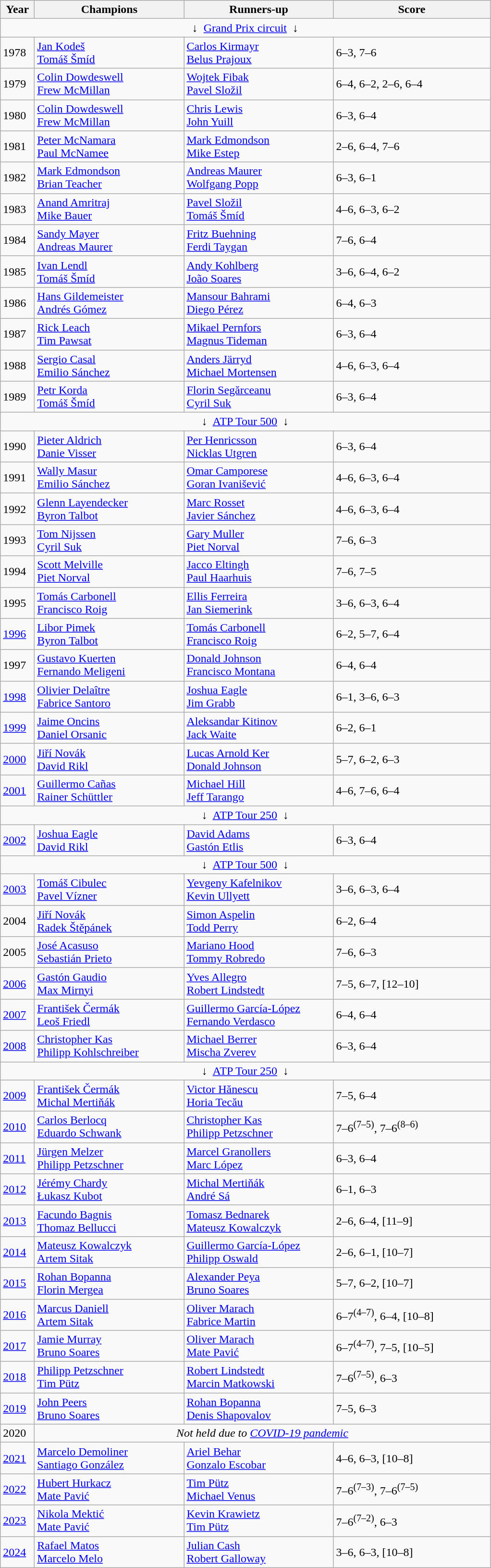<table class="wikitable">
<tr>
<th style="width:40px">Year</th>
<th style="width:200px">Champions</th>
<th style="width:200px">Runners-up</th>
<th style="width:210px" class="unsortable">Score</th>
</tr>
<tr>
<td colspan=4 align=center>↓  <a href='#'>Grand Prix circuit</a>  ↓</td>
</tr>
<tr>
<td>1978</td>
<td> <a href='#'>Jan Kodeš</a><br> <a href='#'>Tomáš Šmíd</a></td>
<td> <a href='#'>Carlos Kirmayr</a><br> <a href='#'>Belus Prajoux</a></td>
<td>6–3, 7–6</td>
</tr>
<tr>
<td>1979</td>
<td> <a href='#'>Colin Dowdeswell</a><br> <a href='#'>Frew McMillan</a></td>
<td> <a href='#'>Wojtek Fibak</a><br> <a href='#'>Pavel Složil</a></td>
<td>6–4, 6–2, 2–6, 6–4</td>
</tr>
<tr>
<td>1980</td>
<td> <a href='#'>Colin Dowdeswell</a><br> <a href='#'>Frew McMillan</a></td>
<td> <a href='#'>Chris Lewis</a><br> <a href='#'>John Yuill</a></td>
<td>6–3, 6–4</td>
</tr>
<tr>
<td>1981</td>
<td> <a href='#'>Peter McNamara</a><br> <a href='#'>Paul McNamee</a></td>
<td> <a href='#'>Mark Edmondson</a><br> <a href='#'>Mike Estep</a></td>
<td>2–6, 6–4, 7–6</td>
</tr>
<tr>
<td>1982</td>
<td> <a href='#'>Mark Edmondson</a><br> <a href='#'>Brian Teacher</a></td>
<td> <a href='#'>Andreas Maurer</a><br> <a href='#'>Wolfgang Popp</a></td>
<td>6–3, 6–1</td>
</tr>
<tr>
<td>1983</td>
<td> <a href='#'>Anand Amritraj</a><br> <a href='#'>Mike Bauer</a></td>
<td> <a href='#'>Pavel Složil</a><br> <a href='#'>Tomáš Šmíd</a></td>
<td>4–6, 6–3, 6–2</td>
</tr>
<tr>
<td>1984</td>
<td> <a href='#'>Sandy Mayer</a><br>  <a href='#'>Andreas Maurer</a></td>
<td> <a href='#'>Fritz Buehning</a><br> <a href='#'>Ferdi Taygan</a></td>
<td>7–6, 6–4</td>
</tr>
<tr>
<td>1985</td>
<td> <a href='#'>Ivan Lendl</a><br> <a href='#'>Tomáš Šmíd</a></td>
<td> <a href='#'>Andy Kohlberg</a><br> <a href='#'>João Soares</a></td>
<td>3–6, 6–4, 6–2</td>
</tr>
<tr>
<td>1986</td>
<td> <a href='#'>Hans Gildemeister</a><br> <a href='#'>Andrés Gómez</a></td>
<td> <a href='#'>Mansour Bahrami</a><br> <a href='#'>Diego Pérez</a></td>
<td>6–4, 6–3</td>
</tr>
<tr>
<td>1987</td>
<td> <a href='#'>Rick Leach</a><br> <a href='#'>Tim Pawsat</a></td>
<td> <a href='#'>Mikael Pernfors</a><br> <a href='#'>Magnus Tideman</a></td>
<td>6–3, 6–4</td>
</tr>
<tr>
<td>1988</td>
<td> <a href='#'>Sergio Casal</a><br> <a href='#'>Emilio Sánchez</a></td>
<td> <a href='#'>Anders Järryd</a><br> <a href='#'>Michael Mortensen</a></td>
<td>4–6, 6–3, 6–4</td>
</tr>
<tr>
<td>1989</td>
<td> <a href='#'>Petr Korda</a><br> <a href='#'>Tomáš Šmíd</a></td>
<td> <a href='#'>Florin Segărceanu</a><br> <a href='#'>Cyril Suk</a></td>
<td>6–3, 6–4</td>
</tr>
<tr>
<td colspan=4 align=center>↓  <a href='#'>ATP Tour 500</a>  ↓</td>
</tr>
<tr>
<td>1990</td>
<td> <a href='#'>Pieter Aldrich</a><br> <a href='#'>Danie Visser</a></td>
<td> <a href='#'>Per Henricsson</a> <br> <a href='#'>Nicklas Utgren</a></td>
<td>6–3, 6–4</td>
</tr>
<tr>
<td>1991</td>
<td> <a href='#'>Wally Masur</a><br> <a href='#'>Emilio Sánchez</a></td>
<td> <a href='#'>Omar Camporese</a><br> <a href='#'>Goran Ivanišević</a></td>
<td>4–6, 6–3, 6–4</td>
</tr>
<tr>
<td>1992</td>
<td> <a href='#'>Glenn Layendecker</a><br> <a href='#'>Byron Talbot</a></td>
<td> <a href='#'>Marc Rosset</a><br> <a href='#'>Javier Sánchez</a></td>
<td>4–6, 6–3, 6–4</td>
</tr>
<tr>
<td>1993</td>
<td> <a href='#'>Tom Nijssen</a><br> <a href='#'>Cyril Suk</a></td>
<td> <a href='#'>Gary Muller</a><br> <a href='#'>Piet Norval</a></td>
<td>7–6, 6–3</td>
</tr>
<tr>
<td>1994</td>
<td> <a href='#'>Scott Melville</a><br> <a href='#'>Piet Norval</a></td>
<td> <a href='#'>Jacco Eltingh</a><br> <a href='#'>Paul Haarhuis</a></td>
<td>7–6, 7–5</td>
</tr>
<tr>
<td>1995</td>
<td> <a href='#'>Tomás Carbonell</a><br> <a href='#'>Francisco Roig</a></td>
<td> <a href='#'>Ellis Ferreira</a><br> <a href='#'>Jan Siemerink</a></td>
<td>3–6, 6–3, 6–4</td>
</tr>
<tr>
<td><a href='#'>1996</a></td>
<td> <a href='#'>Libor Pimek</a><br> <a href='#'>Byron Talbot</a></td>
<td> <a href='#'>Tomás Carbonell</a><br> <a href='#'>Francisco Roig</a></td>
<td>6–2, 5–7, 6–4</td>
</tr>
<tr>
<td>1997</td>
<td> <a href='#'>Gustavo Kuerten</a><br> <a href='#'>Fernando Meligeni</a></td>
<td> <a href='#'>Donald Johnson</a><br> <a href='#'>Francisco Montana</a></td>
<td>6–4, 6–4</td>
</tr>
<tr>
<td><a href='#'>1998</a></td>
<td> <a href='#'>Olivier Delaître</a><br> <a href='#'>Fabrice Santoro</a></td>
<td> <a href='#'>Joshua Eagle</a><br> <a href='#'>Jim Grabb</a></td>
<td>6–1, 3–6, 6–3</td>
</tr>
<tr>
<td><a href='#'>1999</a></td>
<td> <a href='#'>Jaime Oncins</a><br> <a href='#'>Daniel Orsanic</a></td>
<td> <a href='#'>Aleksandar Kitinov</a><br> <a href='#'>Jack Waite</a></td>
<td>6–2, 6–1</td>
</tr>
<tr>
<td><a href='#'>2000</a></td>
<td> <a href='#'>Jiří Novák</a><br> <a href='#'>David Rikl</a></td>
<td> <a href='#'>Lucas Arnold Ker</a><br> <a href='#'>Donald Johnson</a></td>
<td>5–7, 6–2, 6–3</td>
</tr>
<tr>
<td><a href='#'>2001</a></td>
<td> <a href='#'>Guillermo Cañas</a><br> <a href='#'>Rainer Schüttler</a></td>
<td> <a href='#'>Michael Hill</a><br> <a href='#'>Jeff Tarango</a></td>
<td>4–6, 7–6, 6–4</td>
</tr>
<tr>
<td colspan=4 align=center>↓  <a href='#'>ATP Tour 250</a>  ↓</td>
</tr>
<tr>
<td><a href='#'>2002</a></td>
<td> <a href='#'>Joshua Eagle</a><br> <a href='#'>David Rikl</a></td>
<td> <a href='#'>David Adams</a><br> <a href='#'>Gastón Etlis</a></td>
<td>6–3, 6–4</td>
</tr>
<tr>
<td colspan=4 align=center>↓  <a href='#'>ATP Tour 500</a>  ↓</td>
</tr>
<tr>
<td><a href='#'>2003</a></td>
<td> <a href='#'>Tomáš Cibulec</a><br> <a href='#'>Pavel Vízner</a></td>
<td> <a href='#'>Yevgeny Kafelnikov</a><br> <a href='#'>Kevin Ullyett</a></td>
<td>3–6, 6–3, 6–4</td>
</tr>
<tr>
<td>2004</td>
<td> <a href='#'>Jiří Novák</a><br> <a href='#'>Radek Štěpánek</a></td>
<td> <a href='#'>Simon Aspelin</a><br> <a href='#'>Todd Perry</a></td>
<td>6–2, 6–4</td>
</tr>
<tr>
<td>2005</td>
<td> <a href='#'>José Acasuso</a><br> <a href='#'>Sebastián Prieto</a></td>
<td> <a href='#'>Mariano Hood</a><br> <a href='#'>Tommy Robredo</a></td>
<td>7–6, 6–3</td>
</tr>
<tr>
<td><a href='#'>2006</a></td>
<td> <a href='#'>Gastón Gaudio</a><br> <a href='#'>Max Mirnyi</a></td>
<td> <a href='#'>Yves Allegro</a><br> <a href='#'>Robert Lindstedt</a></td>
<td>7–5, 6–7, [12–10]</td>
</tr>
<tr>
<td><a href='#'>2007</a></td>
<td> <a href='#'>František Čermák</a><br> <a href='#'>Leoš Friedl</a></td>
<td> <a href='#'>Guillermo García-López</a><br> <a href='#'>Fernando Verdasco</a></td>
<td>6–4, 6–4</td>
</tr>
<tr>
<td><a href='#'>2008</a></td>
<td> <a href='#'>Christopher Kas</a><br> <a href='#'>Philipp Kohlschreiber</a></td>
<td> <a href='#'>Michael Berrer</a><br> <a href='#'>Mischa Zverev</a></td>
<td>6–3, 6–4</td>
</tr>
<tr>
<td colspan=4 align=center>↓  <a href='#'>ATP Tour 250</a>  ↓</td>
</tr>
<tr>
<td><a href='#'>2009</a></td>
<td> <a href='#'>František Čermák</a><br> <a href='#'>Michal Mertiňák</a></td>
<td> <a href='#'>Victor Hănescu</a><br> <a href='#'>Horia Tecău</a></td>
<td>7–5, 6–4</td>
</tr>
<tr>
<td><a href='#'>2010</a></td>
<td> <a href='#'>Carlos Berlocq</a><br> <a href='#'>Eduardo Schwank</a></td>
<td> <a href='#'>Christopher Kas</a><br> <a href='#'>Philipp Petzschner</a></td>
<td>7–6<sup>(7–5)</sup>, 7–6<sup>(8–6)</sup></td>
</tr>
<tr>
<td><a href='#'>2011</a></td>
<td> <a href='#'>Jürgen Melzer</a><br> <a href='#'>Philipp Petzschner</a></td>
<td> <a href='#'>Marcel Granollers</a><br> <a href='#'>Marc López</a></td>
<td>6–3, 6–4</td>
</tr>
<tr>
<td><a href='#'>2012</a></td>
<td> <a href='#'>Jérémy Chardy</a><br> <a href='#'>Łukasz Kubot</a></td>
<td> <a href='#'>Michal Mertiňák</a><br> <a href='#'>André Sá</a></td>
<td>6–1, 6–3</td>
</tr>
<tr>
<td><a href='#'>2013</a></td>
<td> <a href='#'>Facundo Bagnis</a><br> <a href='#'>Thomaz Bellucci</a></td>
<td> <a href='#'>Tomasz Bednarek</a><br> <a href='#'>Mateusz Kowalczyk</a></td>
<td>2–6, 6–4, [11–9]</td>
</tr>
<tr>
<td><a href='#'>2014</a></td>
<td> <a href='#'>Mateusz Kowalczyk</a><br> <a href='#'>Artem Sitak</a></td>
<td> <a href='#'>Guillermo García-López</a><br> <a href='#'>Philipp Oswald</a></td>
<td>2–6, 6–1, [10–7]</td>
</tr>
<tr>
<td><a href='#'>2015</a></td>
<td> <a href='#'>Rohan Bopanna</a><br> <a href='#'>Florin Mergea</a></td>
<td> <a href='#'>Alexander Peya</a><br> <a href='#'>Bruno Soares</a></td>
<td>5–7, 6–2, [10–7]</td>
</tr>
<tr>
<td><a href='#'>2016</a></td>
<td> <a href='#'>Marcus Daniell</a><br> <a href='#'>Artem Sitak</a></td>
<td> <a href='#'>Oliver Marach</a><br>  <a href='#'>Fabrice Martin</a></td>
<td>6–7<sup>(4–7)</sup>, 6–4, [10–8]</td>
</tr>
<tr>
<td><a href='#'>2017</a></td>
<td> <a href='#'>Jamie Murray</a><br> <a href='#'>Bruno Soares</a></td>
<td> <a href='#'>Oliver Marach</a><br>  <a href='#'>Mate Pavić</a></td>
<td>6–7<sup>(4–7)</sup>, 7–5, [10–5]</td>
</tr>
<tr>
<td><a href='#'>2018</a></td>
<td> <a href='#'>Philipp Petzschner</a><br> <a href='#'>Tim Pütz</a></td>
<td> <a href='#'>Robert Lindstedt</a><br>  <a href='#'>Marcin Matkowski</a></td>
<td>7–6<sup>(7–5)</sup>, 6–3</td>
</tr>
<tr>
<td><a href='#'>2019</a></td>
<td> <a href='#'>John Peers</a><br> <a href='#'>Bruno Soares</a></td>
<td> <a href='#'>Rohan Bopanna</a><br>  <a href='#'>Denis Shapovalov</a></td>
<td>7–5, 6–3</td>
</tr>
<tr>
<td style=background:>2020</td>
<td colspan=3 align=center style=background:><em>Not held due to <a href='#'>COVID-19 pandemic</a></em></td>
</tr>
<tr>
<td><a href='#'>2021</a></td>
<td> <a href='#'>Marcelo Demoliner</a><br> <a href='#'>Santiago González</a></td>
<td> <a href='#'>Ariel Behar</a><br>  <a href='#'>Gonzalo Escobar</a></td>
<td>4–6, 6–3, [10–8]</td>
</tr>
<tr>
<td><a href='#'>2022</a></td>
<td> <a href='#'>Hubert Hurkacz</a><br> <a href='#'>Mate Pavić</a></td>
<td> <a href='#'>Tim Pütz</a><br>  <a href='#'>Michael Venus</a></td>
<td>7–6<sup>(7–3)</sup>, 7–6<sup>(7–5)</sup></td>
</tr>
<tr>
<td><a href='#'>2023</a></td>
<td> <a href='#'>Nikola Mektić</a><br> <a href='#'>Mate Pavić</a></td>
<td> <a href='#'>Kevin Krawietz</a><br>  <a href='#'>Tim Pütz</a></td>
<td>7–6<sup>(7–2)</sup>, 6–3</td>
</tr>
<tr>
<td><a href='#'>2024</a></td>
<td> <a href='#'>Rafael Matos</a><br> <a href='#'>Marcelo Melo</a></td>
<td> <a href='#'>Julian Cash</a><br>  <a href='#'>Robert Galloway</a></td>
<td>3–6, 6–3, [10–8]</td>
</tr>
</table>
